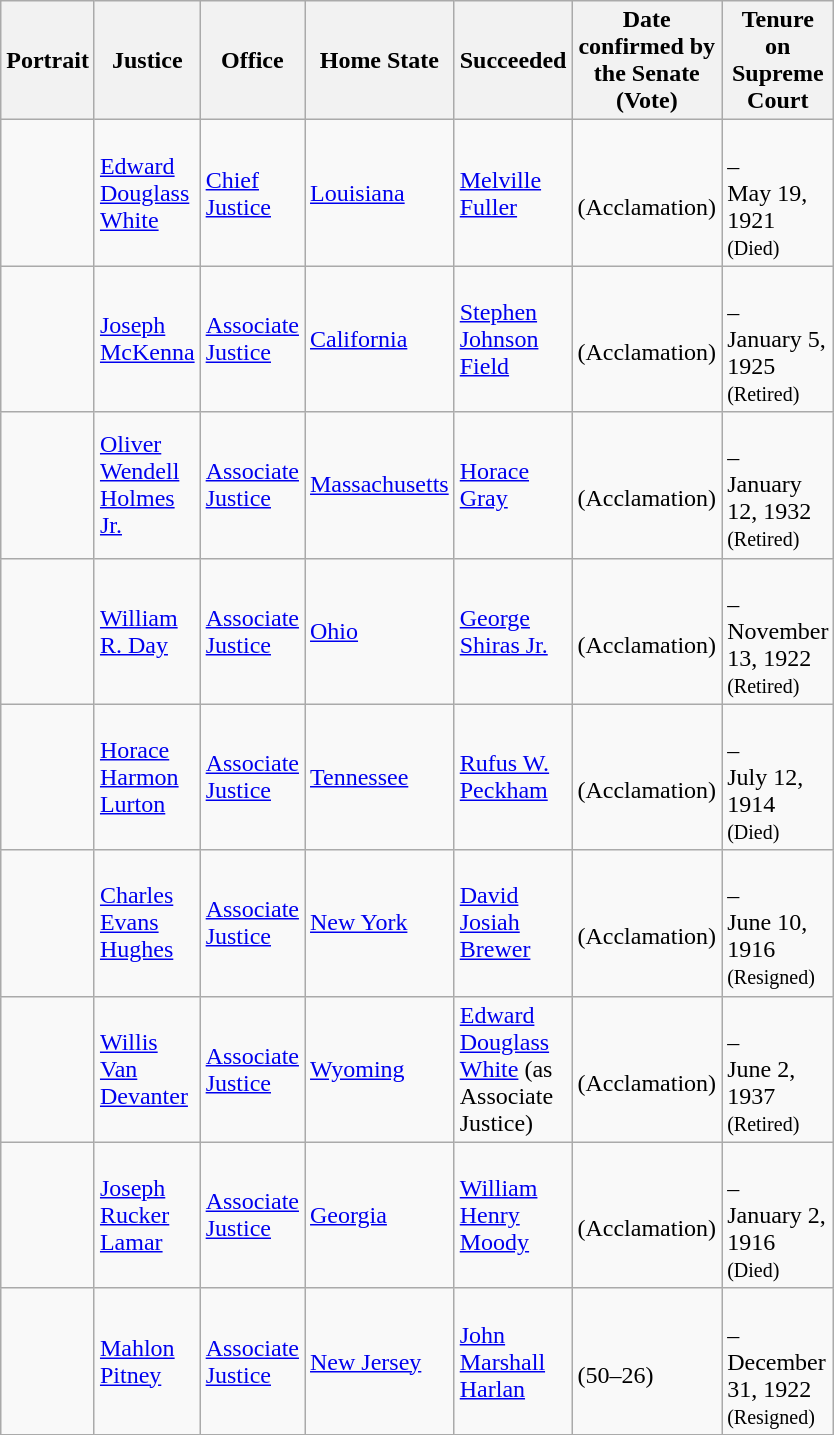<table class="wikitable sortable">
<tr>
<th scope="col" style="width: 10px;">Portrait</th>
<th scope="col" style="width: 10px;">Justice</th>
<th scope="col" style="width: 10px;">Office</th>
<th scope="col" style="width: 10px;">Home State</th>
<th scope="col" style="width: 10px;">Succeeded</th>
<th scope="col" style="width: 10px;">Date confirmed by the Senate<br>(Vote)</th>
<th scope="col" style="width: 10px;">Tenure on Supreme Court</th>
</tr>
<tr>
<td></td>
<td><a href='#'>Edward Douglass White</a></td>
<td><a href='#'>Chief Justice</a></td>
<td><a href='#'>Louisiana</a></td>
<td><a href='#'>Melville Fuller</a></td>
<td><br>(Acclamation)</td>
<td><br>–<br>May 19, 1921<br><small>(Died)</small></td>
</tr>
<tr>
<td></td>
<td><a href='#'>Joseph McKenna</a></td>
<td><a href='#'>Associate Justice</a></td>
<td><a href='#'>California</a></td>
<td><a href='#'>Stephen Johnson Field</a></td>
<td><br>(Acclamation)</td>
<td><br>–<br>January 5, 1925<br><small>(Retired)</small></td>
</tr>
<tr>
<td></td>
<td><a href='#'>Oliver Wendell Holmes Jr.</a></td>
<td><a href='#'>Associate Justice</a></td>
<td><a href='#'>Massachusetts</a></td>
<td><a href='#'>Horace Gray</a></td>
<td><br>(Acclamation)</td>
<td><br>–<br>January 12, 1932<br><small>(Retired)</small></td>
</tr>
<tr>
<td></td>
<td><a href='#'>William R. Day</a></td>
<td><a href='#'>Associate Justice</a></td>
<td><a href='#'>Ohio</a></td>
<td><a href='#'>George Shiras Jr.</a></td>
<td><br>(Acclamation)</td>
<td><br>–<br>November 13, 1922<br><small>(Retired)</small></td>
</tr>
<tr>
<td></td>
<td><a href='#'>Horace Harmon Lurton</a></td>
<td><a href='#'>Associate Justice</a></td>
<td><a href='#'>Tennessee</a></td>
<td><a href='#'>Rufus W. Peckham</a></td>
<td><br>(Acclamation)</td>
<td><br>–<br>July 12, 1914<br><small>(Died)</small></td>
</tr>
<tr>
<td></td>
<td><a href='#'>Charles Evans Hughes</a></td>
<td><a href='#'>Associate Justice</a></td>
<td><a href='#'>New York</a></td>
<td><a href='#'>David Josiah Brewer</a></td>
<td><br>(Acclamation)</td>
<td><br>–<br>June 10, 1916<br><small>(Resigned)</small></td>
</tr>
<tr>
<td></td>
<td><a href='#'>Willis Van Devanter</a></td>
<td><a href='#'>Associate Justice</a></td>
<td><a href='#'>Wyoming</a></td>
<td><a href='#'>Edward Douglass White</a> (as Associate Justice)</td>
<td><br>(Acclamation)</td>
<td><br>–<br>June 2, 1937<br><small>(Retired)</small></td>
</tr>
<tr>
<td></td>
<td><a href='#'>Joseph Rucker Lamar</a></td>
<td><a href='#'>Associate Justice</a></td>
<td><a href='#'>Georgia</a></td>
<td><a href='#'>William Henry Moody</a></td>
<td><br>(Acclamation)</td>
<td><br>–<br>January 2, 1916<br><small>(Died)</small></td>
</tr>
<tr>
<td></td>
<td><a href='#'>Mahlon Pitney</a></td>
<td><a href='#'>Associate Justice</a></td>
<td><a href='#'>New Jersey</a></td>
<td><a href='#'>John Marshall Harlan</a></td>
<td><br>(50–26)</td>
<td><br>–<br>December 31, 1922<br><small>(Resigned)</small></td>
</tr>
<tr>
</tr>
</table>
